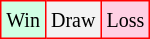<table class="wikitable">
<tr>
<td style="background-color: #d0ffe3; border:1px solid red;"><small>Win</small></td>
<td style="background-color: #f3f3f3; border:1px solid red;"><small>Draw</small></td>
<td style="background-color: #ffd0e3; border:1px solid red;"><small>Loss</small></td>
</tr>
</table>
